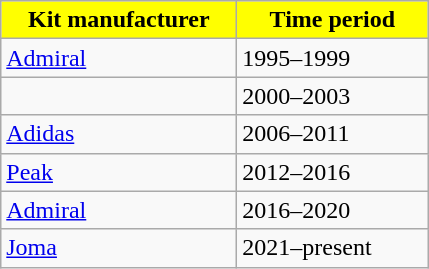<table class="wikitable">
<tr style="color:black;">
<th style="width:150px; background:#FFFF00;">Kit manufacturer</th>
<th style="width:120px; background:#FFFF00;">Time period</th>
</tr>
<tr>
<td><a href='#'>Admiral</a></td>
<td>1995–1999</td>
</tr>
<tr>
<td></td>
<td>2000–2003</td>
</tr>
<tr>
<td><a href='#'>Adidas</a></td>
<td>2006–2011</td>
</tr>
<tr>
<td><a href='#'>Peak</a></td>
<td>2012–2016</td>
</tr>
<tr>
<td><a href='#'>Admiral</a></td>
<td>2016–2020</td>
</tr>
<tr>
<td><a href='#'>Joma</a></td>
<td>2021–present</td>
</tr>
</table>
